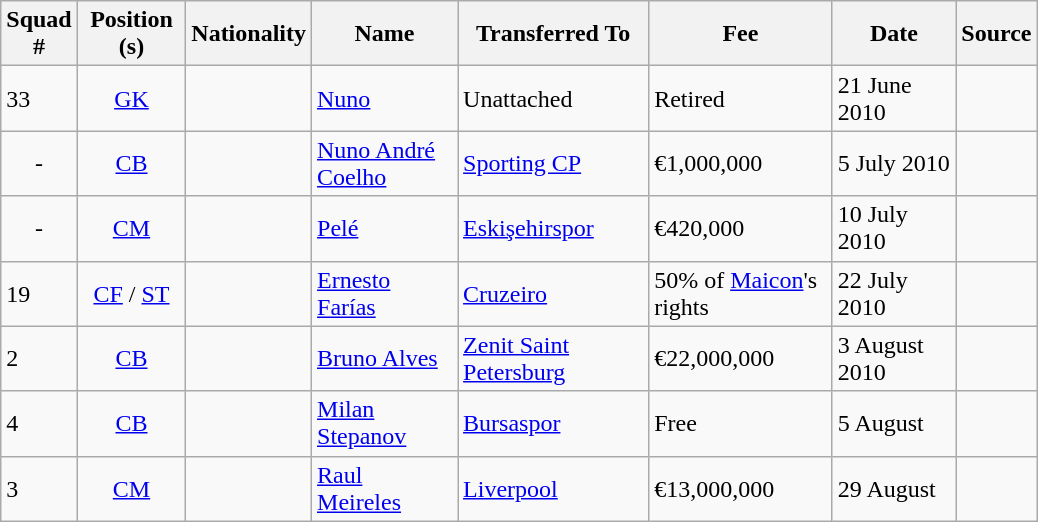<table class="wikitable sortable" style="margin-right: 0;">
<tr text-align:center;">
<th style="width:25px;">Squad #</th>
<th style="width:65px;">Position (s)</th>
<th style="width:65px;">Nationality</th>
<th style="width:90px;">Name</th>
<th style="width:120px;">Transferred To</th>
<th style="width:115px;">Fee</th>
<th style="width:75px;">Date</th>
<th style="width:45px;">Source</th>
</tr>
<tr>
<td>33</td>
<td style="text-align:center;"><a href='#'>GK</a></td>
<td style="text-align:center;"></td>
<td><a href='#'>Nuno</a></td>
<td>Unattached</td>
<td>Retired</td>
<td>21 June 2010</td>
<td style="text-align:center;"></td>
</tr>
<tr>
<td style="text-align:center;">-</td>
<td style="text-align:center;"><a href='#'>CB</a></td>
<td style="text-align:center;"></td>
<td><a href='#'>Nuno André Coelho</a></td>
<td> <a href='#'>Sporting CP</a></td>
<td>€1,000,000</td>
<td>5 July 2010</td>
<td style="text-align:center;"></td>
</tr>
<tr>
<td style="text-align:center;">-</td>
<td style="text-align:center;"><a href='#'>CM</a></td>
<td style="text-align:center;"></td>
<td><a href='#'>Pelé</a></td>
<td> <a href='#'>Eskişehirspor</a></td>
<td>€420,000</td>
<td>10 July 2010</td>
<td style="text-align:center;"></td>
</tr>
<tr>
<td>19</td>
<td style="text-align:center;"><a href='#'>CF</a> / <a href='#'>ST</a></td>
<td style="text-align:center;"></td>
<td><a href='#'>Ernesto Farías</a></td>
<td> <a href='#'>Cruzeiro</a></td>
<td>50% of <a href='#'>Maicon</a>'s rights</td>
<td>22 July 2010</td>
<td style="text-align:center;"></td>
</tr>
<tr>
<td>2</td>
<td style="text-align:center;"><a href='#'>CB</a></td>
<td style="text-align:center;"></td>
<td><a href='#'>Bruno Alves</a></td>
<td> <a href='#'>Zenit Saint Petersburg</a></td>
<td>€22,000,000</td>
<td>3 August 2010</td>
<td style="text-align:center;"></td>
</tr>
<tr>
<td>4</td>
<td style="text-align:center;"><a href='#'>CB</a></td>
<td style="text-align:center;"></td>
<td><a href='#'>Milan Stepanov</a></td>
<td> <a href='#'>Bursaspor</a></td>
<td>Free</td>
<td>5 August</td>
<td></td>
</tr>
<tr>
<td>3</td>
<td style="text-align:center;"><a href='#'>CM</a></td>
<td style="text-align:center;"></td>
<td><a href='#'>Raul Meireles</a></td>
<td> <a href='#'>Liverpool</a></td>
<td>€13,000,000</td>
<td>29 August</td>
<td style="text-align:center;"></td>
</tr>
</table>
